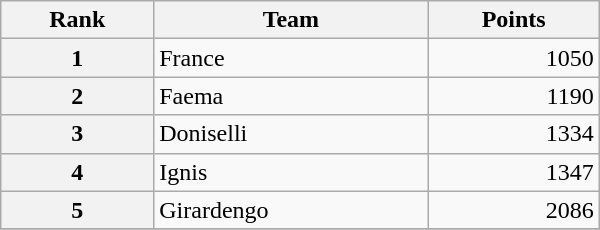<table class="wikitable" style="width:25em;margin-bottom:0;">
<tr>
<th>Rank</th>
<th>Team</th>
<th>Points</th>
</tr>
<tr>
<th style="text-align:center">1</th>
<td>France</td>
<td align="right">1050</td>
</tr>
<tr>
<th style="text-align:center">2</th>
<td>Faema</td>
<td align="right">1190</td>
</tr>
<tr>
<th style="text-align:center">3</th>
<td>Doniselli</td>
<td align="right">1334</td>
</tr>
<tr>
<th style="text-align:center">4</th>
<td>Ignis</td>
<td align="right">1347</td>
</tr>
<tr>
<th style="text-align:center">5</th>
<td>Girardengo</td>
<td align="right">2086</td>
</tr>
<tr>
</tr>
</table>
